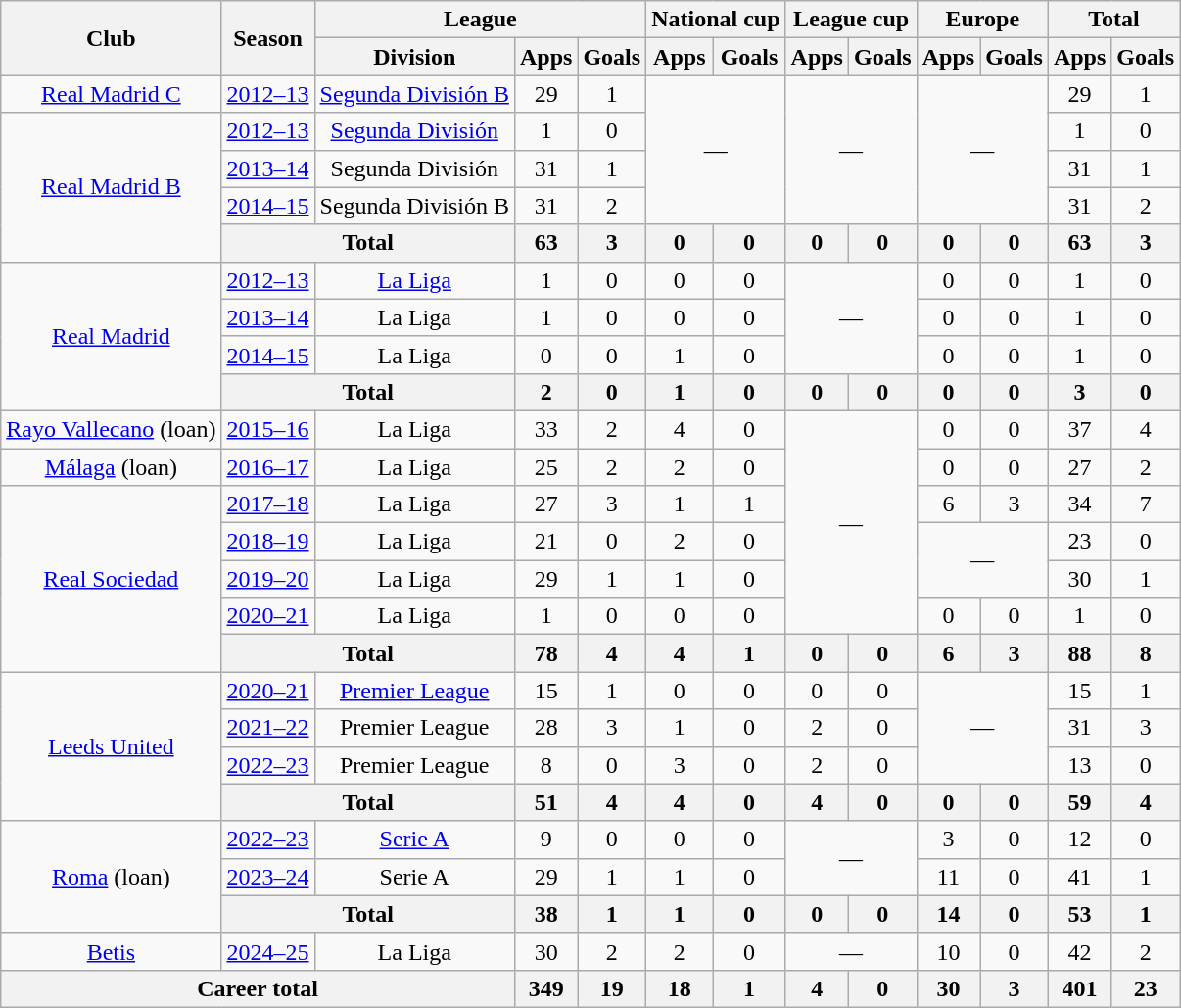<table class="wikitable" style="text-align: center">
<tr>
<th rowspan="2">Club</th>
<th rowspan="2">Season</th>
<th colspan="3">League</th>
<th colspan="2">National cup</th>
<th colspan="2">League cup</th>
<th colspan="2">Europe</th>
<th colspan="2">Total</th>
</tr>
<tr>
<th>Division</th>
<th>Apps</th>
<th>Goals</th>
<th>Apps</th>
<th>Goals</th>
<th>Apps</th>
<th>Goals</th>
<th>Apps</th>
<th>Goals</th>
<th>Apps</th>
<th>Goals</th>
</tr>
<tr>
<td><a href='#'>Real Madrid C</a></td>
<td><a href='#'>2012–13</a></td>
<td><a href='#'>Segunda División B</a></td>
<td>29</td>
<td>1</td>
<td colspan="2" rowspan="4">—</td>
<td colspan="2" rowspan="4">—</td>
<td colspan="2" rowspan="4">—</td>
<td>29</td>
<td>1</td>
</tr>
<tr>
<td rowspan="4"><a href='#'>Real Madrid B</a></td>
<td><a href='#'>2012–13</a></td>
<td><a href='#'>Segunda División</a></td>
<td>1</td>
<td>0</td>
<td>1</td>
<td>0</td>
</tr>
<tr>
<td><a href='#'>2013–14</a></td>
<td>Segunda División</td>
<td>31</td>
<td>1</td>
<td>31</td>
<td>1</td>
</tr>
<tr>
<td><a href='#'>2014–15</a></td>
<td>Segunda División B</td>
<td>31</td>
<td>2</td>
<td>31</td>
<td>2</td>
</tr>
<tr>
<th colspan="2">Total</th>
<th>63</th>
<th>3</th>
<th>0</th>
<th>0</th>
<th>0</th>
<th>0</th>
<th>0</th>
<th>0</th>
<th>63</th>
<th>3</th>
</tr>
<tr>
<td rowspan="4"><a href='#'>Real Madrid</a></td>
<td><a href='#'>2012–13</a></td>
<td><a href='#'>La Liga</a></td>
<td>1</td>
<td>0</td>
<td>0</td>
<td>0</td>
<td colspan="2" rowspan="3">—</td>
<td>0</td>
<td>0</td>
<td>1</td>
<td>0</td>
</tr>
<tr>
<td><a href='#'>2013–14</a></td>
<td>La Liga</td>
<td>1</td>
<td>0</td>
<td>0</td>
<td>0</td>
<td>0</td>
<td>0</td>
<td>1</td>
<td>0</td>
</tr>
<tr>
<td><a href='#'>2014–15</a></td>
<td>La Liga</td>
<td>0</td>
<td>0</td>
<td>1</td>
<td>0</td>
<td>0</td>
<td>0</td>
<td>1</td>
<td>0</td>
</tr>
<tr>
<th colspan="2">Total</th>
<th>2</th>
<th>0</th>
<th>1</th>
<th>0</th>
<th>0</th>
<th>0</th>
<th>0</th>
<th>0</th>
<th>3</th>
<th>0</th>
</tr>
<tr>
<td><a href='#'>Rayo Vallecano</a> (loan)</td>
<td><a href='#'>2015–16</a></td>
<td>La Liga</td>
<td>33</td>
<td>2</td>
<td>4</td>
<td>0</td>
<td colspan="2" rowspan="6">—</td>
<td>0</td>
<td>0</td>
<td>37</td>
<td>4</td>
</tr>
<tr>
<td><a href='#'>Málaga</a> (loan)</td>
<td><a href='#'>2016–17</a></td>
<td>La Liga</td>
<td>25</td>
<td>2</td>
<td>2</td>
<td>0</td>
<td>0</td>
<td>0</td>
<td>27</td>
<td>2</td>
</tr>
<tr>
<td rowspan="5"><a href='#'>Real Sociedad</a></td>
<td><a href='#'>2017–18</a></td>
<td>La Liga</td>
<td>27</td>
<td>3</td>
<td>1</td>
<td>1</td>
<td>6</td>
<td>3</td>
<td>34</td>
<td>7</td>
</tr>
<tr>
<td><a href='#'>2018–19</a></td>
<td>La Liga</td>
<td>21</td>
<td>0</td>
<td>2</td>
<td>0</td>
<td colspan="2" rowspan="2">—</td>
<td>23</td>
<td>0</td>
</tr>
<tr>
<td><a href='#'>2019–20</a></td>
<td>La Liga</td>
<td>29</td>
<td>1</td>
<td>1</td>
<td>0</td>
<td>30</td>
<td>1</td>
</tr>
<tr>
<td><a href='#'>2020–21</a></td>
<td>La Liga</td>
<td>1</td>
<td>0</td>
<td>0</td>
<td>0</td>
<td>0</td>
<td>0</td>
<td>1</td>
<td>0</td>
</tr>
<tr>
<th colspan="2">Total</th>
<th>78</th>
<th>4</th>
<th>4</th>
<th>1</th>
<th>0</th>
<th>0</th>
<th>6</th>
<th>3</th>
<th>88</th>
<th>8</th>
</tr>
<tr>
<td rowspan="4"><a href='#'>Leeds United</a></td>
<td><a href='#'>2020–21</a></td>
<td><a href='#'>Premier League</a></td>
<td>15</td>
<td>1</td>
<td>0</td>
<td>0</td>
<td>0</td>
<td>0</td>
<td colspan="2" rowspan="3">—</td>
<td>15</td>
<td>1</td>
</tr>
<tr>
<td><a href='#'>2021–22</a></td>
<td>Premier League</td>
<td>28</td>
<td>3</td>
<td>1</td>
<td>0</td>
<td>2</td>
<td>0</td>
<td>31</td>
<td>3</td>
</tr>
<tr>
<td><a href='#'>2022–23</a></td>
<td>Premier League</td>
<td>8</td>
<td>0</td>
<td>3</td>
<td>0</td>
<td>2</td>
<td>0</td>
<td>13</td>
<td>0</td>
</tr>
<tr>
<th colspan="2">Total</th>
<th>51</th>
<th>4</th>
<th>4</th>
<th>0</th>
<th>4</th>
<th>0</th>
<th>0</th>
<th>0</th>
<th>59</th>
<th>4</th>
</tr>
<tr>
<td rowspan="3"><a href='#'>Roma</a> (loan)</td>
<td><a href='#'>2022–23</a></td>
<td><a href='#'>Serie A</a></td>
<td>9</td>
<td>0</td>
<td>0</td>
<td>0</td>
<td colspan="2" rowspan="2">—</td>
<td>3</td>
<td>0</td>
<td>12</td>
<td>0</td>
</tr>
<tr>
<td><a href='#'>2023–24</a></td>
<td>Serie A</td>
<td>29</td>
<td>1</td>
<td>1</td>
<td>0</td>
<td>11</td>
<td>0</td>
<td>41</td>
<td>1</td>
</tr>
<tr>
<th colspan="2">Total</th>
<th>38</th>
<th>1</th>
<th>1</th>
<th>0</th>
<th>0</th>
<th>0</th>
<th>14</th>
<th>0</th>
<th>53</th>
<th>1</th>
</tr>
<tr>
<td><a href='#'>Betis</a></td>
<td><a href='#'>2024–25</a></td>
<td>La Liga</td>
<td>30</td>
<td>2</td>
<td>2</td>
<td>0</td>
<td colspan="2">—</td>
<td>10</td>
<td>0</td>
<td>42</td>
<td>2</td>
</tr>
<tr>
<th colspan="3">Career total</th>
<th>349</th>
<th>19</th>
<th>18</th>
<th>1</th>
<th>4</th>
<th>0</th>
<th>30</th>
<th>3</th>
<th>401</th>
<th>23</th>
</tr>
</table>
